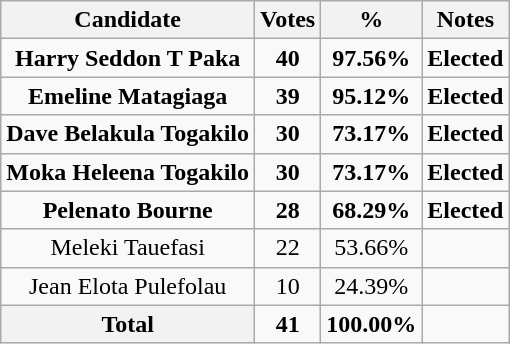<table class="wikitable centre" style="text-align:center;">
<tr>
<th>Candidate</th>
<th>Votes</th>
<th>%</th>
<th>Notes</th>
</tr>
<tr>
<td><strong>Harry Seddon T Paka</strong></td>
<td><strong>40</strong></td>
<td><strong>97.56%</strong></td>
<td><strong>Elected</strong></td>
</tr>
<tr>
<td><strong>Emeline Matagiaga</strong></td>
<td><strong>39</strong></td>
<td><strong>95.12%</strong></td>
<td><strong>Elected</strong></td>
</tr>
<tr>
<td><strong>Dave Belakula Togakilo</strong></td>
<td><strong>30</strong></td>
<td><strong>73.17%</strong></td>
<td><strong>Elected</strong></td>
</tr>
<tr>
<td><strong>Moka Heleena Togakilo</strong></td>
<td><strong>30</strong></td>
<td><strong>73.17%</strong></td>
<td><strong>Elected</strong></td>
</tr>
<tr>
<td><strong>Pelenato Bourne</strong></td>
<td><strong>28</strong></td>
<td><strong>68.29%</strong></td>
<td><strong>Elected</strong></td>
</tr>
<tr>
<td>Meleki Tauefasi</td>
<td>22</td>
<td>53.66%</td>
<td></td>
</tr>
<tr>
<td>Jean Elota Pulefolau</td>
<td>10</td>
<td>24.39%</td>
<td></td>
</tr>
<tr>
<th>Total</th>
<td><strong>41</strong></td>
<td><strong>100.00%</strong></td>
<td></td>
</tr>
</table>
